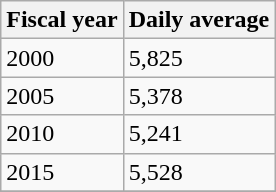<table class="wikitable">
<tr>
<th>Fiscal year</th>
<th>Daily average</th>
</tr>
<tr>
<td>2000</td>
<td>5,825</td>
</tr>
<tr>
<td>2005</td>
<td>5,378</td>
</tr>
<tr>
<td>2010</td>
<td>5,241</td>
</tr>
<tr>
<td>2015</td>
<td>5,528</td>
</tr>
<tr>
</tr>
</table>
